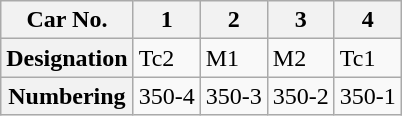<table class="wikitable">
<tr>
<th>Car No.</th>
<th>1</th>
<th>2</th>
<th>3</th>
<th>4</th>
</tr>
<tr>
<th>Designation</th>
<td>Tc2</td>
<td>M1</td>
<td>M2</td>
<td>Tc1</td>
</tr>
<tr>
<th>Numbering</th>
<td>350-4</td>
<td>350-3</td>
<td>350-2</td>
<td>350-1</td>
</tr>
</table>
